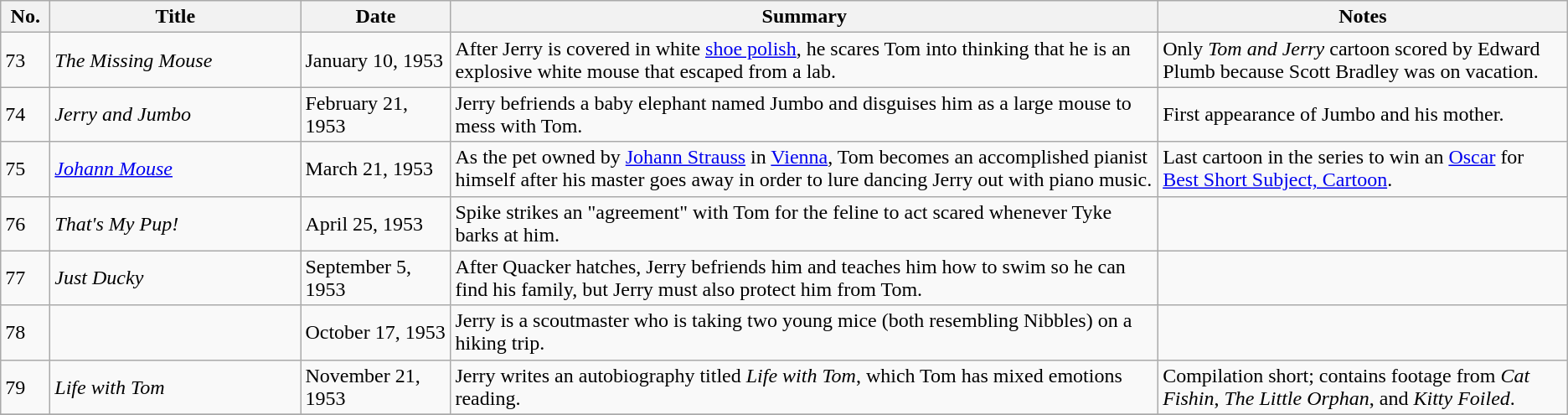<table class="wikitable">
<tr>
<th style="width:2em">No.</th>
<th style="width:12em">Title</th>
<th style="width:7em">Date</th>
<th>Summary</th>
<th>Notes</th>
</tr>
<tr>
<td>73</td>
<td><em>The Missing Mouse</em></td>
<td>January 10, 1953</td>
<td>After Jerry is covered in white <a href='#'>shoe polish</a>, he scares Tom into thinking that he is an explosive white mouse that escaped from a lab.</td>
<td>Only <em>Tom and Jerry</em> cartoon scored by Edward Plumb because Scott Bradley was on vacation.</td>
</tr>
<tr>
<td>74</td>
<td><em>Jerry and Jumbo</em></td>
<td>February 21, 1953</td>
<td>Jerry befriends a baby elephant named Jumbo and disguises him as a large mouse to mess with Tom.</td>
<td>First appearance of Jumbo and his mother.</td>
</tr>
<tr>
<td>75</td>
<td><em><a href='#'>Johann Mouse</a></em></td>
<td>March 21, 1953</td>
<td>As the pet owned by <a href='#'>Johann Strauss</a> in <a href='#'>Vienna</a>, Tom becomes an accomplished pianist himself after his master goes away in order to lure dancing Jerry out with piano music.</td>
<td>Last cartoon in the series to win an <a href='#'>Oscar</a> for <a href='#'>Best Short Subject, Cartoon</a>.</td>
</tr>
<tr>
<td>76</td>
<td><em>That's My Pup!</em></td>
<td>April 25, 1953</td>
<td>Spike strikes an "agreement" with Tom for the feline to act scared whenever Tyke barks at him.</td>
<td></td>
</tr>
<tr>
<td>77</td>
<td><em>Just Ducky</em></td>
<td>September 5, 1953</td>
<td>After Quacker hatches, Jerry befriends him and teaches him how to swim so he can find his family, but Jerry must also protect him from Tom.</td>
<td></td>
</tr>
<tr>
<td>78</td>
<td><em></em></td>
<td>October 17, 1953</td>
<td>Jerry is a scoutmaster who is taking two young mice (both resembling Nibbles) on a hiking trip.</td>
<td></td>
</tr>
<tr>
<td>79</td>
<td><em>Life with Tom</em></td>
<td>November 21, 1953</td>
<td>Jerry writes an autobiography titled <em>Life with Tom</em>, which Tom has mixed emotions reading.</td>
<td>Compilation short; contains footage from <em>Cat Fishin</em>, <em>The Little Orphan</em>, and <em>Kitty Foiled</em>.</td>
</tr>
<tr>
</tr>
</table>
